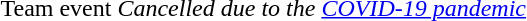<table>
<tr>
<td>Team event</td>
<td colspan=6 align=center><em>Cancelled due to the <a href='#'>COVID-19 pandemic</a></em></td>
</tr>
</table>
